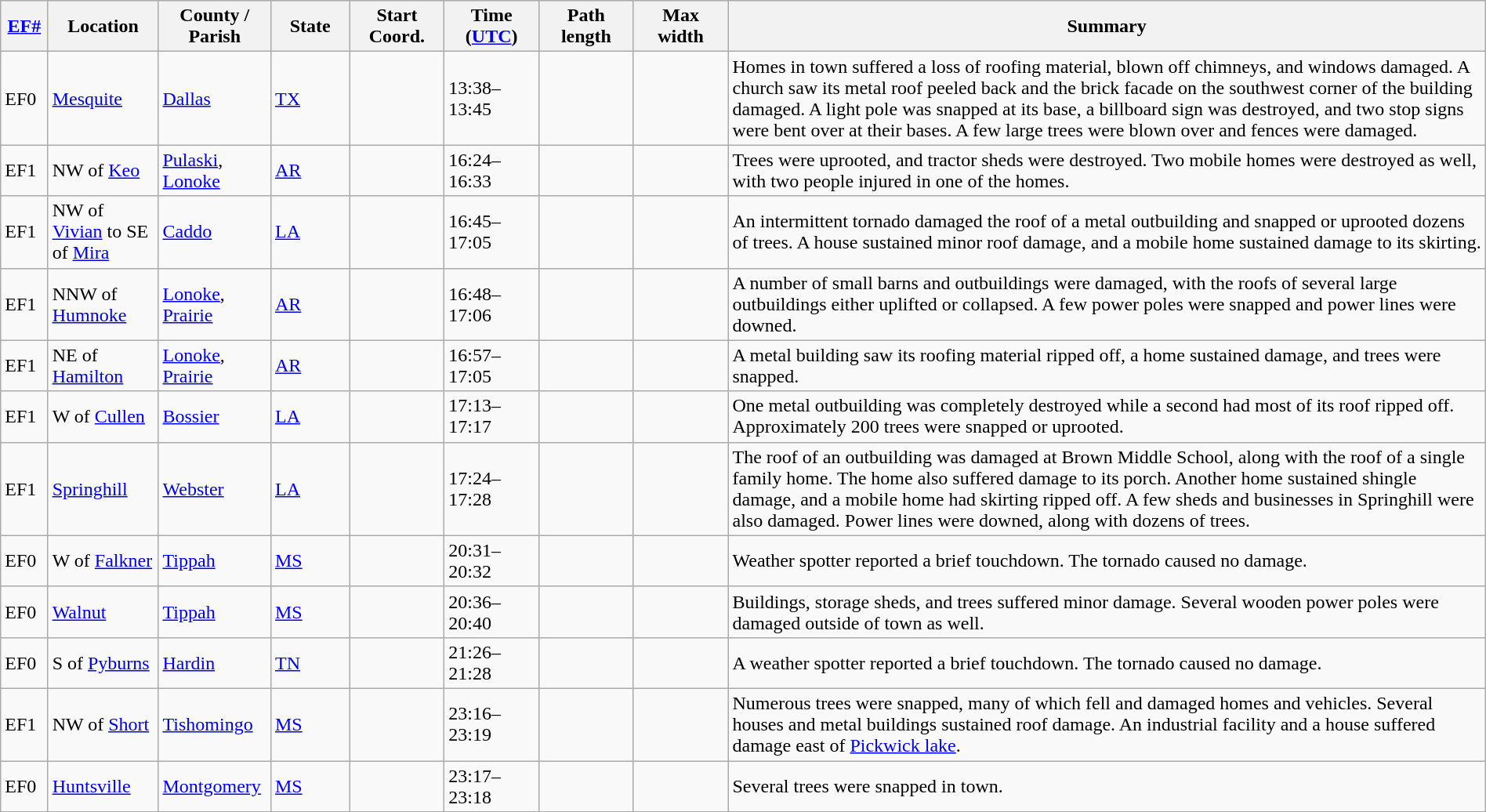<table class="wikitable sortable" style="width:100%;">
<tr>
<th scope="col"  style="width:3%; text-align:center;"><a href='#'>EF#</a></th>
<th scope="col"  style="width:7%; text-align:center;" class="unsortable">Location</th>
<th scope="col"  style="width:6%; text-align:center;" class="unsortable">County / Parish</th>
<th scope="col"  style="width:5%; text-align:center;">State</th>
<th scope="col"  style="width:6%; text-align:center;">Start Coord.</th>
<th scope="col"  style="width:6%; text-align:center;">Time (<a href='#'>UTC</a>)</th>
<th scope="col"  style="width:6%; text-align:center;">Path length</th>
<th scope="col"  style="width:6%; text-align:center;">Max width</th>
<th scope="col" class="unsortable" style="width:48%; text-align:center;">Summary</th>
</tr>
<tr>
<td bgcolor=>EF0</td>
<td><a href='#'>Mesquite</a></td>
<td><a href='#'>Dallas</a></td>
<td><a href='#'>TX</a></td>
<td></td>
<td>13:38–13:45</td>
<td></td>
<td></td>
<td>Homes in town suffered a loss of roofing material, blown off chimneys, and windows damaged. A church saw its metal roof peeled back and the brick facade on the southwest corner of the building damaged. A light pole was snapped at its base, a billboard sign was destroyed, and two stop signs were bent over at their bases. A few large trees were blown over and fences were damaged.</td>
</tr>
<tr>
<td bgcolor=>EF1</td>
<td>NW of <a href='#'>Keo</a></td>
<td><a href='#'>Pulaski</a>, <a href='#'>Lonoke</a></td>
<td><a href='#'>AR</a></td>
<td></td>
<td>16:24–16:33</td>
<td></td>
<td></td>
<td>Trees were uprooted, and tractor sheds were destroyed. Two mobile homes were destroyed as well, with two people injured in one of the homes.</td>
</tr>
<tr>
<td bgcolor=>EF1</td>
<td>NW of <a href='#'>Vivian</a> to SE of <a href='#'>Mira</a></td>
<td><a href='#'>Caddo</a></td>
<td><a href='#'>LA</a></td>
<td></td>
<td>16:45–17:05</td>
<td></td>
<td></td>
<td>An intermittent tornado damaged the roof of a metal outbuilding and snapped or uprooted dozens of trees. A house sustained minor roof damage, and a mobile home sustained damage to its skirting.</td>
</tr>
<tr>
<td bgcolor=>EF1</td>
<td>NNW of <a href='#'>Humnoke</a></td>
<td><a href='#'>Lonoke</a>, <a href='#'>Prairie</a></td>
<td><a href='#'>AR</a></td>
<td></td>
<td>16:48–17:06</td>
<td></td>
<td></td>
<td>A number of small barns and outbuildings were damaged, with the roofs of several large outbuildings either uplifted or collapsed. A few power poles were snapped and power lines were downed.</td>
</tr>
<tr>
<td bgcolor=>EF1</td>
<td>NE of <a href='#'>Hamilton</a></td>
<td><a href='#'>Lonoke</a>, <a href='#'>Prairie</a></td>
<td><a href='#'>AR</a></td>
<td></td>
<td>16:57–17:05</td>
<td></td>
<td></td>
<td>A metal building saw its roofing material ripped off, a home sustained damage, and trees were snapped.</td>
</tr>
<tr>
<td bgcolor=>EF1</td>
<td>W of <a href='#'>Cullen</a></td>
<td><a href='#'>Bossier</a></td>
<td><a href='#'>LA</a></td>
<td></td>
<td>17:13–17:17</td>
<td></td>
<td></td>
<td>One metal outbuilding was completely destroyed while a second had most of its roof ripped off. Approximately 200 trees were snapped or uprooted.</td>
</tr>
<tr>
<td bgcolor=>EF1</td>
<td><a href='#'>Springhill</a></td>
<td><a href='#'>Webster</a></td>
<td><a href='#'>LA</a></td>
<td></td>
<td>17:24–17:28</td>
<td></td>
<td></td>
<td>The roof of an outbuilding was damaged at Brown Middle School, along with the roof of a single family home. The home also suffered damage to its porch. Another home sustained shingle damage, and a mobile home had skirting ripped off. A few sheds and businesses in Springhill were also damaged. Power lines were downed, along with dozens of trees.</td>
</tr>
<tr>
<td bgcolor=>EF0</td>
<td>W of <a href='#'>Falkner</a></td>
<td><a href='#'>Tippah</a></td>
<td><a href='#'>MS</a></td>
<td></td>
<td>20:31–20:32</td>
<td></td>
<td></td>
<td>Weather spotter reported a brief touchdown. The tornado caused no damage.</td>
</tr>
<tr>
<td bgcolor=>EF0</td>
<td><a href='#'>Walnut</a></td>
<td><a href='#'>Tippah</a></td>
<td><a href='#'>MS</a></td>
<td></td>
<td>20:36–20:40</td>
<td></td>
<td></td>
<td>Buildings, storage sheds, and trees suffered minor damage. Several wooden power poles were damaged outside of town as well.</td>
</tr>
<tr>
<td bgcolor=>EF0</td>
<td>S of <a href='#'>Pyburns</a></td>
<td><a href='#'>Hardin</a></td>
<td><a href='#'>TN</a></td>
<td></td>
<td>21:26–21:28</td>
<td></td>
<td></td>
<td>A weather spotter reported a brief touchdown. The tornado caused no damage.</td>
</tr>
<tr>
<td bgcolor=>EF1</td>
<td>NW of <a href='#'>Short</a></td>
<td><a href='#'>Tishomingo</a></td>
<td><a href='#'>MS</a></td>
<td></td>
<td>23:16–23:19</td>
<td></td>
<td></td>
<td>Numerous trees were snapped, many of which fell and damaged homes and vehicles. Several houses and metal buildings sustained roof damage. An industrial facility and a house suffered damage east of <a href='#'>Pickwick lake</a>.</td>
</tr>
<tr>
<td bgcolor=>EF0</td>
<td><a href='#'>Huntsville</a></td>
<td><a href='#'>Montgomery</a></td>
<td><a href='#'>MS</a></td>
<td></td>
<td>23:17–23:18</td>
<td></td>
<td></td>
<td>Several trees were snapped in town.</td>
</tr>
<tr>
</tr>
</table>
